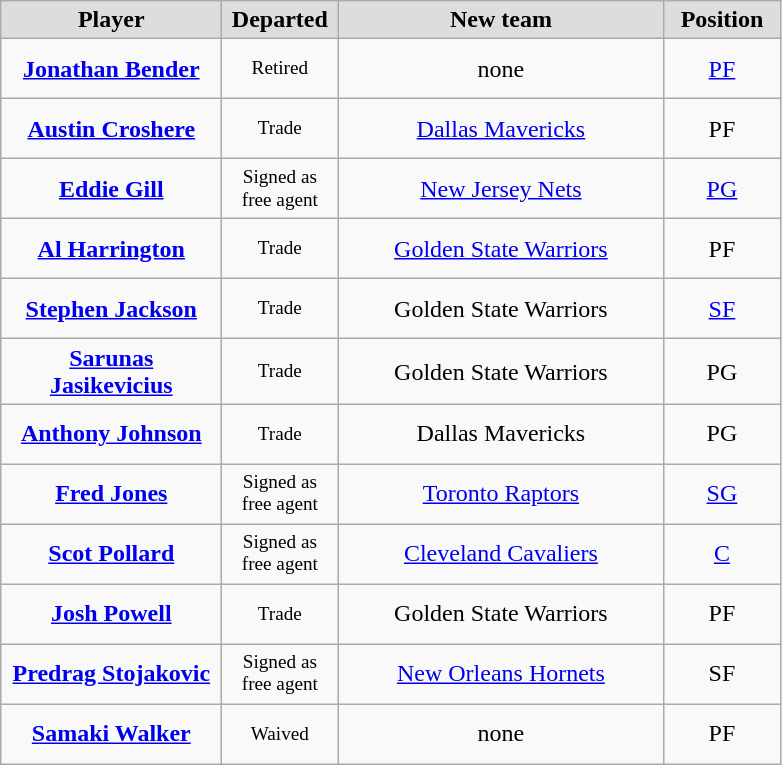<table class="wikitable" style="text-align: center">
<tr align="center"  bgcolor="#dddddd">
<td style="width:140px"><strong>Player</strong></td>
<td style="width:70px"><strong>Departed</strong></td>
<td style="width:210px"><strong>New team</strong></td>
<td style="width:70px"><strong>Position</strong></td>
</tr>
<tr style="height:40px">
<td><strong><a href='#'>Jonathan Bender</a></strong></td>
<td style="font-size: 80%">Retired</td>
<td>none</td>
<td><a href='#'>PF</a></td>
</tr>
<tr style="height:40px">
<td><strong><a href='#'>Austin Croshere</a></strong></td>
<td style="font-size: 80%">Trade</td>
<td><a href='#'>Dallas Mavericks</a></td>
<td>PF</td>
</tr>
<tr style="height:40px">
<td><strong><a href='#'>Eddie Gill</a></strong></td>
<td style="font-size: 80%">Signed as free agent</td>
<td><a href='#'>New Jersey Nets</a></td>
<td><a href='#'>PG</a></td>
</tr>
<tr style="height:40px">
<td><strong><a href='#'>Al Harrington</a></strong></td>
<td style="font-size: 80%">Trade</td>
<td><a href='#'>Golden State Warriors</a></td>
<td>PF</td>
</tr>
<tr style="height:40px">
<td><strong><a href='#'>Stephen Jackson</a></strong></td>
<td style="font-size: 80%">Trade</td>
<td>Golden State Warriors</td>
<td><a href='#'>SF</a></td>
</tr>
<tr style="height:40px">
<td><strong><a href='#'>Sarunas Jasikevicius</a></strong></td>
<td style="font-size: 80%">Trade</td>
<td>Golden State Warriors</td>
<td>PG</td>
</tr>
<tr style="height:40px">
<td><strong><a href='#'>Anthony Johnson</a></strong></td>
<td style="font-size: 80%">Trade</td>
<td>Dallas Mavericks</td>
<td>PG</td>
</tr>
<tr style="height:40px">
<td><strong><a href='#'>Fred Jones</a></strong></td>
<td style="font-size: 80%">Signed as free agent</td>
<td><a href='#'>Toronto Raptors</a></td>
<td><a href='#'>SG</a></td>
</tr>
<tr style="height:40px">
<td><strong><a href='#'>Scot Pollard</a></strong></td>
<td style="font-size: 80%">Signed as free agent</td>
<td><a href='#'>Cleveland Cavaliers</a></td>
<td><a href='#'>C</a></td>
</tr>
<tr style="height:40px">
<td><strong><a href='#'>Josh Powell</a></strong></td>
<td style="font-size: 80%">Trade</td>
<td>Golden State Warriors</td>
<td>PF</td>
</tr>
<tr style="height:40px">
<td><strong><a href='#'>Predrag Stojakovic</a></strong></td>
<td style="font-size: 80%">Signed as free agent</td>
<td><a href='#'>New Orleans Hornets</a></td>
<td>SF</td>
</tr>
<tr style="height:40px">
<td><strong><a href='#'>Samaki Walker</a></strong></td>
<td style="font-size: 80%">Waived</td>
<td>none</td>
<td>PF</td>
</tr>
</table>
